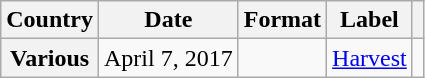<table class="wikitable plainrowheaders" border="1">
<tr>
<th scope="col">Country</th>
<th scope="col">Date</th>
<th scope="col">Format</th>
<th scope="col">Label</th>
<th scope="col"></th>
</tr>
<tr>
<th scope="row">Various</th>
<td>April 7, 2017</td>
<td></td>
<td><a href='#'>Harvest</a></td>
<td align="center"></td>
</tr>
</table>
